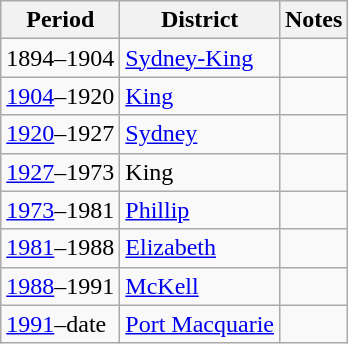<table class="wikitable">
<tr>
<th>Period</th>
<th>District</th>
<th>Notes</th>
</tr>
<tr>
<td>1894–1904</td>
<td><a href='#'>Sydney-King</a></td>
<td></td>
</tr>
<tr>
<td><a href='#'>1904</a>–1920</td>
<td><a href='#'>King</a></td>
<td></td>
</tr>
<tr>
<td><a href='#'>1920</a>–1927</td>
<td><a href='#'>Sydney</a></td>
<td></td>
</tr>
<tr>
<td><a href='#'>1927</a>–1973</td>
<td>King</td>
<td></td>
</tr>
<tr>
<td><a href='#'>1973</a>–1981</td>
<td><a href='#'>Phillip</a></td>
<td></td>
</tr>
<tr>
<td><a href='#'>1981</a>–1988</td>
<td><a href='#'>Elizabeth</a></td>
<td></td>
</tr>
<tr>
<td><a href='#'>1988</a>–1991</td>
<td><a href='#'>McKell</a></td>
<td></td>
</tr>
<tr>
<td><a href='#'>1991</a>–date</td>
<td><a href='#'>Port Macquarie</a></td>
<td></td>
</tr>
</table>
